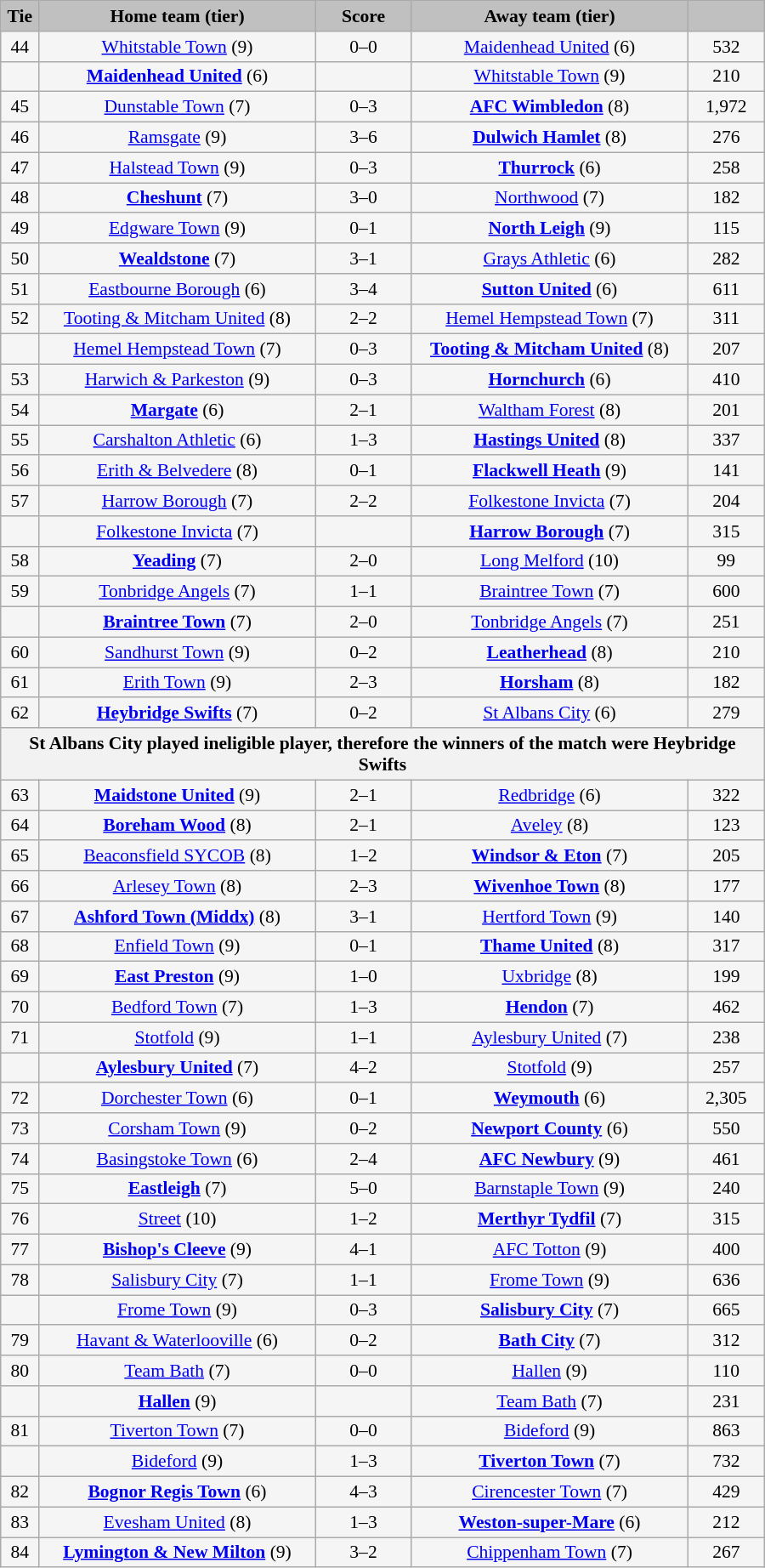<table class="wikitable" style="width: 600px; background:WhiteSmoke; text-align:center; font-size:90%">
<tr>
<td scope="col" style="width:  5.00%; background:silver;"><strong>Tie</strong></td>
<td scope="col" style="width: 36.25%; background:silver;"><strong>Home team (tier)</strong></td>
<td scope="col" style="width: 12.50%; background:silver;"><strong>Score</strong></td>
<td scope="col" style="width: 36.25%; background:silver;"><strong>Away team (tier)</strong></td>
<td scope="col" style="width: 10.00%; background:silver;"><strong></strong></td>
</tr>
<tr>
<td>44</td>
<td><a href='#'>Whitstable Town</a> (9)</td>
<td>0–0</td>
<td><a href='#'>Maidenhead United</a> (6)</td>
<td>532</td>
</tr>
<tr>
<td><em></em></td>
<td><strong><a href='#'>Maidenhead United</a></strong> (6)</td>
<td></td>
<td><a href='#'>Whitstable Town</a> (9)</td>
<td>210</td>
</tr>
<tr>
<td>45</td>
<td><a href='#'>Dunstable Town</a> (7)</td>
<td>0–3</td>
<td><strong><a href='#'>AFC Wimbledon</a></strong> (8)</td>
<td>1,972</td>
</tr>
<tr>
<td>46</td>
<td><a href='#'>Ramsgate</a> (9)</td>
<td>3–6</td>
<td><strong><a href='#'>Dulwich Hamlet</a></strong> (8)</td>
<td>276</td>
</tr>
<tr>
<td>47</td>
<td><a href='#'>Halstead Town</a> (9)</td>
<td>0–3</td>
<td><strong><a href='#'>Thurrock</a></strong> (6)</td>
<td>258</td>
</tr>
<tr>
<td>48</td>
<td><strong><a href='#'>Cheshunt</a></strong> (7)</td>
<td>3–0</td>
<td><a href='#'>Northwood</a> (7)</td>
<td>182</td>
</tr>
<tr>
<td>49</td>
<td><a href='#'>Edgware Town</a> (9)</td>
<td>0–1</td>
<td><strong><a href='#'>North Leigh</a></strong> (9)</td>
<td>115</td>
</tr>
<tr>
<td>50</td>
<td><strong><a href='#'>Wealdstone</a></strong> (7)</td>
<td>3–1</td>
<td><a href='#'>Grays Athletic</a> (6)</td>
<td>282</td>
</tr>
<tr>
<td>51</td>
<td><a href='#'>Eastbourne Borough</a> (6)</td>
<td>3–4</td>
<td><strong><a href='#'>Sutton United</a></strong> (6)</td>
<td>611</td>
</tr>
<tr>
<td>52</td>
<td><a href='#'>Tooting & Mitcham United</a> (8)</td>
<td>2–2</td>
<td><a href='#'>Hemel Hempstead Town</a> (7)</td>
<td>311</td>
</tr>
<tr>
<td><em></em></td>
<td><a href='#'>Hemel Hempstead Town</a> (7)</td>
<td>0–3</td>
<td><strong><a href='#'>Tooting & Mitcham United</a></strong> (8)</td>
<td>207</td>
</tr>
<tr>
<td>53</td>
<td><a href='#'>Harwich & Parkeston</a> (9)</td>
<td>0–3</td>
<td><strong><a href='#'>Hornchurch</a></strong> (6)</td>
<td>410</td>
</tr>
<tr>
<td>54</td>
<td><strong><a href='#'>Margate</a></strong> (6)</td>
<td>2–1</td>
<td><a href='#'>Waltham Forest</a> (8)</td>
<td>201</td>
</tr>
<tr>
<td>55</td>
<td><a href='#'>Carshalton Athletic</a> (6)</td>
<td>1–3</td>
<td><strong><a href='#'>Hastings United</a></strong> (8)</td>
<td>337</td>
</tr>
<tr>
<td>56</td>
<td><a href='#'>Erith & Belvedere</a> (8)</td>
<td>0–1</td>
<td><strong><a href='#'>Flackwell Heath</a></strong> (9)</td>
<td>141</td>
</tr>
<tr>
<td>57</td>
<td><a href='#'>Harrow Borough</a> (7)</td>
<td>2–2</td>
<td><a href='#'>Folkestone Invicta</a> (7)</td>
<td>204</td>
</tr>
<tr>
<td><em></em></td>
<td><a href='#'>Folkestone Invicta</a> (7)</td>
<td></td>
<td><strong><a href='#'>Harrow Borough</a></strong> (7)</td>
<td>315</td>
</tr>
<tr>
<td>58</td>
<td><strong><a href='#'>Yeading</a></strong> (7)</td>
<td>2–0</td>
<td><a href='#'>Long Melford</a> (10)</td>
<td>99</td>
</tr>
<tr>
<td>59</td>
<td><a href='#'>Tonbridge Angels</a> (7)</td>
<td>1–1</td>
<td><a href='#'>Braintree Town</a> (7)</td>
<td>600</td>
</tr>
<tr>
<td><em></em></td>
<td><strong><a href='#'>Braintree Town</a></strong> (7)</td>
<td>2–0</td>
<td><a href='#'>Tonbridge Angels</a> (7)</td>
<td>251</td>
</tr>
<tr>
<td>60</td>
<td><a href='#'>Sandhurst Town</a> (9)</td>
<td>0–2</td>
<td><strong><a href='#'>Leatherhead</a></strong> (8)</td>
<td>210</td>
</tr>
<tr>
<td>61</td>
<td><a href='#'>Erith Town</a> (9)</td>
<td>2–3</td>
<td><strong><a href='#'>Horsham</a></strong> (8)</td>
<td>182</td>
</tr>
<tr>
<td>62</td>
<td><strong><a href='#'>Heybridge Swifts</a></strong> (7)</td>
<td>0–2</td>
<td><a href='#'>St Albans City</a> (6)</td>
<td>279</td>
</tr>
<tr>
<th colspan=5>St Albans City played ineligible player, therefore the winners of the match were Heybridge Swifts</th>
</tr>
<tr>
<td>63</td>
<td><strong><a href='#'>Maidstone United</a></strong> (9)</td>
<td>2–1</td>
<td><a href='#'>Redbridge</a> (6)</td>
<td>322</td>
</tr>
<tr>
<td>64</td>
<td><strong><a href='#'>Boreham Wood</a></strong> (8)</td>
<td>2–1</td>
<td><a href='#'>Aveley</a> (8)</td>
<td>123</td>
</tr>
<tr>
<td>65</td>
<td><a href='#'>Beaconsfield SYCOB</a> (8)</td>
<td>1–2</td>
<td><strong><a href='#'>Windsor & Eton</a></strong> (7)</td>
<td>205</td>
</tr>
<tr>
<td>66</td>
<td><a href='#'>Arlesey Town</a> (8)</td>
<td>2–3</td>
<td><strong><a href='#'>Wivenhoe Town</a></strong> (8)</td>
<td>177</td>
</tr>
<tr>
<td>67</td>
<td><strong><a href='#'>Ashford Town (Middx)</a></strong> (8)</td>
<td>3–1</td>
<td><a href='#'>Hertford Town</a> (9)</td>
<td>140</td>
</tr>
<tr>
<td>68</td>
<td><a href='#'>Enfield Town</a> (9)</td>
<td>0–1</td>
<td><strong><a href='#'>Thame United</a></strong> (8)</td>
<td>317</td>
</tr>
<tr>
<td>69</td>
<td><strong><a href='#'>East Preston</a></strong> (9)</td>
<td>1–0</td>
<td><a href='#'>Uxbridge</a> (8)</td>
<td>199</td>
</tr>
<tr>
<td>70</td>
<td><a href='#'>Bedford Town</a> (7)</td>
<td>1–3</td>
<td><strong><a href='#'>Hendon</a></strong> (7)</td>
<td>462</td>
</tr>
<tr>
<td>71</td>
<td><a href='#'>Stotfold</a> (9)</td>
<td>1–1</td>
<td><a href='#'>Aylesbury United</a> (7)</td>
<td>238</td>
</tr>
<tr>
<td><em></em></td>
<td><strong><a href='#'>Aylesbury United</a></strong> (7)</td>
<td>4–2</td>
<td><a href='#'>Stotfold</a> (9)</td>
<td>257</td>
</tr>
<tr>
<td>72</td>
<td><a href='#'>Dorchester Town</a> (6)</td>
<td>0–1</td>
<td><strong><a href='#'>Weymouth</a></strong> (6)</td>
<td>2,305</td>
</tr>
<tr>
<td>73</td>
<td><a href='#'>Corsham Town</a> (9)</td>
<td>0–2</td>
<td><strong><a href='#'>Newport County</a></strong> (6)</td>
<td>550</td>
</tr>
<tr>
<td>74</td>
<td><a href='#'>Basingstoke Town</a> (6)</td>
<td>2–4</td>
<td><strong><a href='#'>AFC Newbury</a></strong> (9)</td>
<td>461</td>
</tr>
<tr>
<td>75</td>
<td><strong><a href='#'>Eastleigh</a></strong> (7)</td>
<td>5–0</td>
<td><a href='#'>Barnstaple Town</a> (9)</td>
<td>240</td>
</tr>
<tr>
<td>76</td>
<td><a href='#'>Street</a> (10)</td>
<td>1–2</td>
<td><strong><a href='#'>Merthyr Tydfil</a></strong> (7)</td>
<td>315</td>
</tr>
<tr>
<td>77</td>
<td><strong><a href='#'>Bishop's Cleeve</a></strong> (9)</td>
<td>4–1</td>
<td><a href='#'>AFC Totton</a> (9)</td>
<td>400</td>
</tr>
<tr>
<td>78</td>
<td><a href='#'>Salisbury City</a> (7)</td>
<td>1–1</td>
<td><a href='#'>Frome Town</a> (9)</td>
<td>636</td>
</tr>
<tr>
<td><em></em></td>
<td><a href='#'>Frome Town</a> (9)</td>
<td>0–3</td>
<td><strong><a href='#'>Salisbury City</a></strong> (7)</td>
<td>665</td>
</tr>
<tr>
<td>79</td>
<td><a href='#'>Havant & Waterlooville</a> (6)</td>
<td>0–2</td>
<td><strong><a href='#'>Bath City</a></strong> (7)</td>
<td>312</td>
</tr>
<tr>
<td>80</td>
<td><a href='#'>Team Bath</a> (7)</td>
<td>0–0</td>
<td><a href='#'>Hallen</a> (9)</td>
<td>110</td>
</tr>
<tr>
<td><em></em></td>
<td><strong><a href='#'>Hallen</a></strong> (9)</td>
<td></td>
<td><a href='#'>Team Bath</a> (7)</td>
<td>231</td>
</tr>
<tr>
<td>81</td>
<td><a href='#'>Tiverton Town</a> (7)</td>
<td>0–0</td>
<td><a href='#'>Bideford</a> (9)</td>
<td>863</td>
</tr>
<tr>
<td><em></em></td>
<td><a href='#'>Bideford</a> (9)</td>
<td>1–3</td>
<td><strong><a href='#'>Tiverton Town</a></strong> (7)</td>
<td>732</td>
</tr>
<tr>
<td>82</td>
<td><strong><a href='#'>Bognor Regis Town</a></strong> (6)</td>
<td>4–3</td>
<td><a href='#'>Cirencester Town</a> (7)</td>
<td>429</td>
</tr>
<tr>
<td>83</td>
<td><a href='#'>Evesham United</a> (8)</td>
<td>1–3</td>
<td><strong><a href='#'>Weston-super-Mare</a></strong> (6)</td>
<td>212</td>
</tr>
<tr>
<td>84</td>
<td><strong><a href='#'>Lymington & New Milton</a></strong> (9)</td>
<td>3–2</td>
<td><a href='#'>Chippenham Town</a> (7)</td>
<td>267</td>
</tr>
</table>
